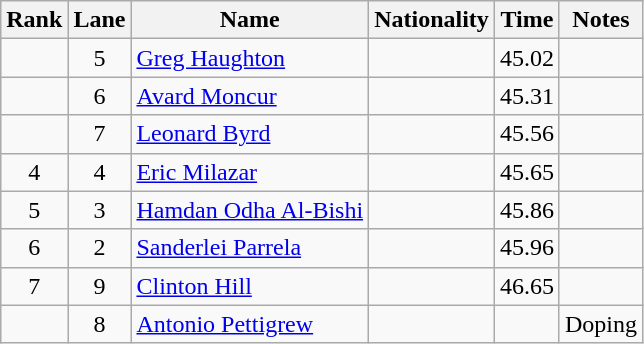<table class="wikitable sortable" style="text-align:center">
<tr>
<th>Rank</th>
<th>Lane</th>
<th>Name</th>
<th>Nationality</th>
<th>Time</th>
<th>Notes</th>
</tr>
<tr>
<td></td>
<td>5</td>
<td align=left><a href='#'>Greg Haughton</a></td>
<td align=left></td>
<td>45.02</td>
<td></td>
</tr>
<tr>
<td></td>
<td>6</td>
<td align=left><a href='#'>Avard Moncur</a></td>
<td align=left></td>
<td>45.31</td>
<td></td>
</tr>
<tr>
<td></td>
<td>7</td>
<td align=left><a href='#'>Leonard Byrd</a></td>
<td align=left></td>
<td>45.56</td>
<td></td>
</tr>
<tr>
<td>4</td>
<td>4</td>
<td align=left><a href='#'>Eric Milazar</a></td>
<td align=left></td>
<td>45.65</td>
<td></td>
</tr>
<tr>
<td>5</td>
<td>3</td>
<td align=left><a href='#'>Hamdan Odha Al-Bishi</a></td>
<td align=left></td>
<td>45.86</td>
<td></td>
</tr>
<tr>
<td>6</td>
<td>2</td>
<td align=left><a href='#'>Sanderlei Parrela</a></td>
<td align=left></td>
<td>45.96</td>
<td></td>
</tr>
<tr>
<td>7</td>
<td>9</td>
<td align=left><a href='#'>Clinton Hill</a></td>
<td align=left></td>
<td>46.65</td>
<td></td>
</tr>
<tr>
<td></td>
<td>8</td>
<td align=left><a href='#'>Antonio Pettigrew</a></td>
<td align=left></td>
<td></td>
<td>Doping</td>
</tr>
</table>
